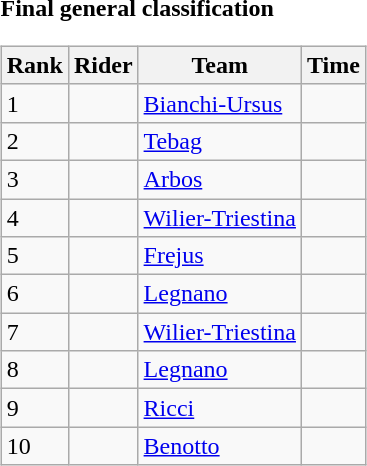<table>
<tr>
<td><strong>Final general classification</strong><br><table class="wikitable">
<tr>
<th scope="col">Rank</th>
<th scope="col">Rider</th>
<th scope="col">Team</th>
<th scope="col">Time</th>
</tr>
<tr>
<td>1</td>
<td></td>
<td><a href='#'>Bianchi-Ursus</a></td>
<td></td>
</tr>
<tr>
<td>2</td>
<td></td>
<td><a href='#'>Tebag</a></td>
<td></td>
</tr>
<tr>
<td>3</td>
<td></td>
<td><a href='#'>Arbos</a></td>
<td></td>
</tr>
<tr>
<td>4</td>
<td></td>
<td><a href='#'>Wilier-Triestina</a></td>
<td></td>
</tr>
<tr>
<td>5</td>
<td></td>
<td><a href='#'>Frejus</a></td>
<td></td>
</tr>
<tr>
<td>6</td>
<td></td>
<td><a href='#'>Legnano</a></td>
<td></td>
</tr>
<tr>
<td>7</td>
<td></td>
<td><a href='#'>Wilier-Triestina</a></td>
<td></td>
</tr>
<tr>
<td>8</td>
<td></td>
<td><a href='#'>Legnano</a></td>
<td></td>
</tr>
<tr>
<td>9</td>
<td></td>
<td><a href='#'>Ricci</a></td>
<td></td>
</tr>
<tr>
<td>10</td>
<td></td>
<td><a href='#'>Benotto</a></td>
<td></td>
</tr>
</table>
</td>
</tr>
</table>
